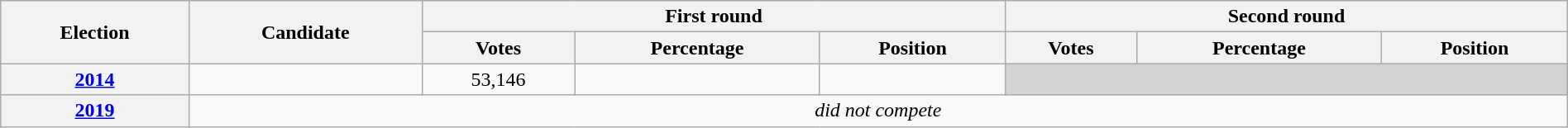<table class=wikitable width=100%>
<tr>
<th rowspan=2>Election</th>
<th rowspan=2>Candidate</th>
<th colspan=3>First round</th>
<th colspan=3>Second round</th>
</tr>
<tr>
<th>Votes</th>
<th>Percentage</th>
<th>Position</th>
<th>Votes</th>
<th>Percentage</th>
<th>Position</th>
</tr>
<tr align=center>
<th><a href='#'>2014</a></th>
<td></td>
<td>53,146</td>
<td></td>
<td></td>
<td bgcolor=lightgrey colspan=3></td>
</tr>
<tr align=center>
<th><a href='#'>2019</a></th>
<td colspan=7><em>did not compete</em></td>
</tr>
</table>
